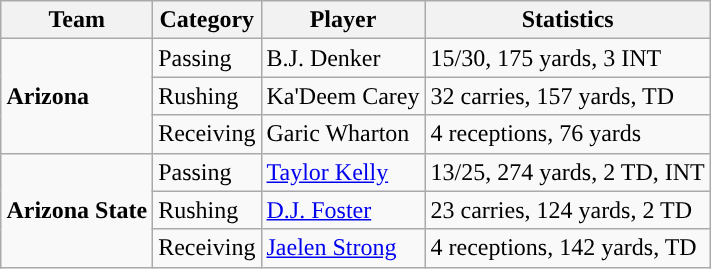<table class="wikitable" style="float: right;">
<tr>
<th>Team</th>
<th>Category</th>
<th>Player</th>
<th>Statistics</th>
</tr>
<tr>
<td rowspan=3><strong>Arizona</strong></td>
<td>Passing</td>
<td>B.J. Denker</td>
<td>15/30, 175 yards, 3 INT</td>
</tr>
<tr>
<td>Rushing</td>
<td>Ka'Deem Carey</td>
<td>32 carries, 157 yards, TD</td>
</tr>
<tr>
<td>Receiving</td>
<td>Garic Wharton</td>
<td>4 receptions, 76 yards</td>
</tr>
<tr>
<td rowspan=3><strong>Arizona State</strong></td>
<td>Passing</td>
<td><a href='#'>Taylor Kelly</a></td>
<td>13/25, 274 yards, 2 TD, INT</td>
</tr>
<tr>
<td>Rushing</td>
<td><a href='#'>D.J. Foster</a></td>
<td>23 carries, 124 yards, 2 TD</td>
</tr>
<tr>
<td>Receiving</td>
<td><a href='#'>Jaelen Strong</a></td>
<td>4 receptions, 142 yards, TD</td>
</tr>
</table>
